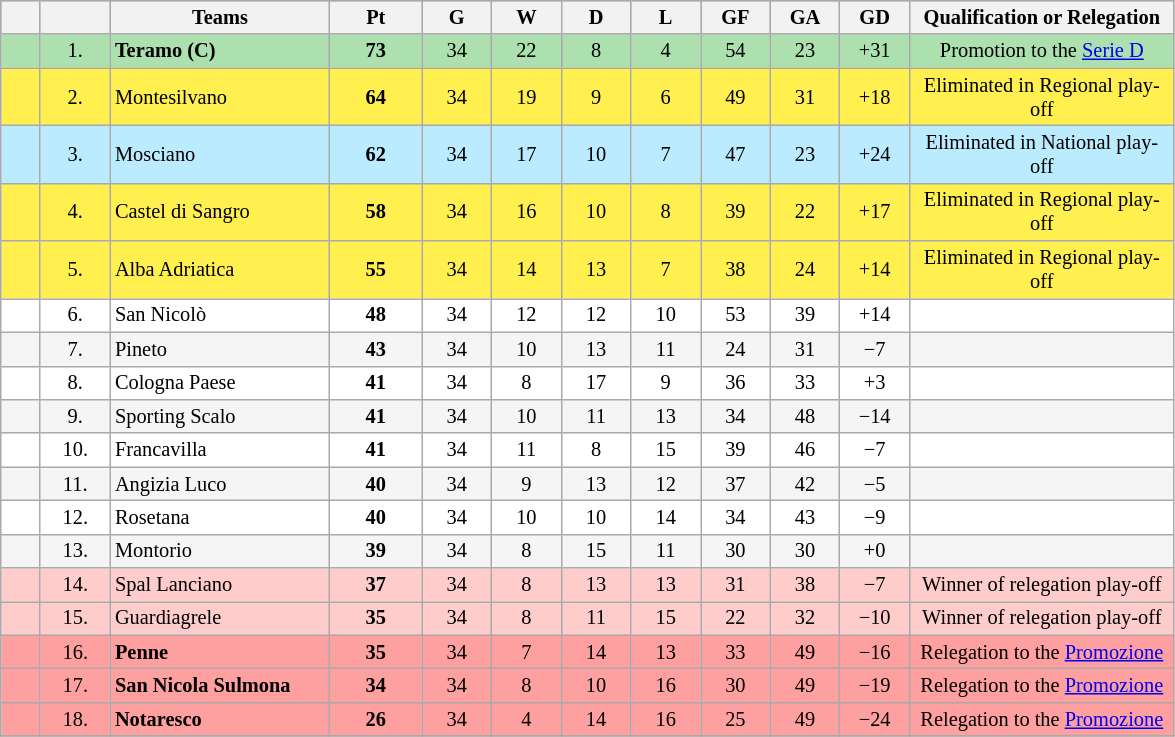<table class="wikitable sortable" align="center" style="font-size: 85%; border-collapse:collapse" border="0" cellspacing="0" cellpadding="2">
<tr align=center bgcolor=#98A1B2>
<th width=20></th>
<th width=40></th>
<th width=140><span>Teams</span></th>
<th width=55><span>Pt</span></th>
<th width=40><span>G</span></th>
<th width=40><span>W</span></th>
<th width=40><span>D</span></th>
<th width=40><span>L</span></th>
<th width=40><span>GF</span></th>
<th width=40><span>GA</span></th>
<th width=40><span>GD</span></th>
<th width=170><span>Qualification or Relegation</span></th>
</tr>
<tr align=center style="background:#ACE1AF;">
<td></td>
<td>1.</td>
<td style="text-align:left;"><strong>Teramo</strong> <strong>(C)</strong></td>
<td><strong>73</strong></td>
<td>34</td>
<td>22</td>
<td>8</td>
<td>4</td>
<td>54</td>
<td>23</td>
<td>+31</td>
<td>Promotion to the <a href='#'>Serie D</a></td>
</tr>
<tr align=center style="background:#FFF050;">
<td></td>
<td>2.</td>
<td style="text-align:left;">Montesilvano</td>
<td><strong>64</strong></td>
<td>34</td>
<td>19</td>
<td>9</td>
<td>6</td>
<td>49</td>
<td>31</td>
<td>+18</td>
<td>Eliminated in Regional play-off</td>
</tr>
<tr align=center style="background:#BBEBFF;">
<td></td>
<td>3.</td>
<td style="text-align:left;">Mosciano</td>
<td><strong>62</strong></td>
<td>34</td>
<td>17</td>
<td>10</td>
<td>7</td>
<td>47</td>
<td>23</td>
<td>+24</td>
<td>Eliminated in National play-off</td>
</tr>
<tr align=center style="background:#FFF050;">
<td></td>
<td>4.</td>
<td style="text-align:left;">Castel di Sangro</td>
<td><strong>58</strong></td>
<td>34</td>
<td>16</td>
<td>10</td>
<td>8</td>
<td>39</td>
<td>22</td>
<td>+17</td>
<td>Eliminated in Regional play-off</td>
</tr>
<tr align=center style="background:#FFF050;">
<td></td>
<td>5.</td>
<td style="text-align:left;">Alba Adriatica</td>
<td><strong>55</strong></td>
<td>34</td>
<td>14</td>
<td>13</td>
<td>7</td>
<td>38</td>
<td>24</td>
<td>+14</td>
<td>Eliminated in Regional play-off</td>
</tr>
<tr align=center style="background:#FFFFFF;">
<td></td>
<td>6.</td>
<td style="text-align:left;">San Nicolò</td>
<td><strong>48</strong></td>
<td>34</td>
<td>12</td>
<td>12</td>
<td>10</td>
<td>53</td>
<td>39</td>
<td>+14</td>
<td></td>
</tr>
<tr align=center style="background:#F5F5F5;">
<td></td>
<td>7.</td>
<td style="text-align:left;">Pineto</td>
<td><strong>43</strong></td>
<td>34</td>
<td>10</td>
<td>13</td>
<td>11</td>
<td>24</td>
<td>31</td>
<td>−7</td>
<td></td>
</tr>
<tr align=center style="background:#FFFFFF;">
<td></td>
<td>8.</td>
<td style="text-align:left;">Cologna Paese</td>
<td><strong>41</strong></td>
<td>34</td>
<td>8</td>
<td>17</td>
<td>9</td>
<td>36</td>
<td>33</td>
<td>+3</td>
<td></td>
</tr>
<tr align=center style="background:#F5F5F5;">
<td></td>
<td>9.</td>
<td style="text-align:left;">Sporting Scalo</td>
<td><strong>41</strong></td>
<td>34</td>
<td>10</td>
<td>11</td>
<td>13</td>
<td>34</td>
<td>48</td>
<td>−14</td>
<td></td>
</tr>
<tr align=center style="background:#FFFFFF;">
<td></td>
<td>10.</td>
<td style="text-align:left;">Francavilla</td>
<td><strong>41</strong></td>
<td>34</td>
<td>11</td>
<td>8</td>
<td>15</td>
<td>39</td>
<td>46</td>
<td>−7</td>
<td></td>
</tr>
<tr align=center style="background:#F5F5F5;">
<td></td>
<td>11.</td>
<td style="text-align:left;">Angizia Luco</td>
<td><strong>40</strong></td>
<td>34</td>
<td>9</td>
<td>13</td>
<td>12</td>
<td>37</td>
<td>42</td>
<td>−5</td>
<td></td>
</tr>
<tr align=center style="background:#FFFFFF;">
<td></td>
<td>12.</td>
<td style="text-align:left;">Rosetana</td>
<td><strong>40</strong></td>
<td>34</td>
<td>10</td>
<td>10</td>
<td>14</td>
<td>34</td>
<td>43</td>
<td>−9</td>
<td></td>
</tr>
<tr align=center style="background:#F5F5F5;">
<td></td>
<td>13.</td>
<td style="text-align:left;">Montorio</td>
<td><strong>39</strong></td>
<td>34</td>
<td>8</td>
<td>15</td>
<td>11</td>
<td>30</td>
<td>30</td>
<td>+0</td>
<td></td>
</tr>
<tr align=center style="background:#FFCCCC;">
<td></td>
<td>14.</td>
<td style="text-align:left;">Spal Lanciano</td>
<td><strong>37</strong></td>
<td>34</td>
<td>8</td>
<td>13</td>
<td>13</td>
<td>31</td>
<td>38</td>
<td>−7</td>
<td>Winner of relegation play-off</td>
</tr>
<tr align=center style="background:#FFCCCC;">
<td></td>
<td>15.</td>
<td style="text-align:left;">Guardiagrele</td>
<td><strong>35</strong></td>
<td>34</td>
<td>8</td>
<td>11</td>
<td>15</td>
<td>22</td>
<td>32</td>
<td>−10</td>
<td>Winner of relegation play-off</td>
</tr>
<tr align=center style="background:#FFA0A0;">
<td></td>
<td>16.</td>
<td style="text-align:left;"><strong>Penne</strong></td>
<td><strong>35</strong></td>
<td>34</td>
<td>7</td>
<td>14</td>
<td>13</td>
<td>33</td>
<td>49</td>
<td>−16</td>
<td>Relegation to the <a href='#'>Promozione</a></td>
</tr>
<tr align=center style="background:#FFA0A0;">
<td></td>
<td>17.</td>
<td style="text-align:left;"><strong>San Nicola Sulmona</strong></td>
<td><strong>34</strong></td>
<td>34</td>
<td>8</td>
<td>10</td>
<td>16</td>
<td>30</td>
<td>49</td>
<td>−19</td>
<td>Relegation to the <a href='#'>Promozione</a></td>
</tr>
<tr align=center style="background:#FFA0A0;">
<td></td>
<td>18.</td>
<td style="text-align:left;"><strong>Notaresco</strong></td>
<td><strong>26</strong></td>
<td>34</td>
<td>4</td>
<td>14</td>
<td>16</td>
<td>25</td>
<td>49</td>
<td>−24</td>
<td>Relegation to the <a href='#'>Promozione</a></td>
</tr>
<tr>
</tr>
</table>
